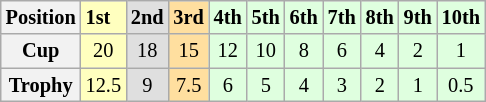<table class="wikitable" style="font-size: 85%;">
<tr>
<th>Position</th>
<td style="background-color:#ffffbf"><strong>1st</strong></td>
<td style="background-color:#dfdfdf"><strong>2nd</strong></td>
<td style="background-color:#ffdf9f"><strong>3rd</strong></td>
<td style="background-color:#dfffdf"><strong>4th</strong></td>
<td style="background-color:#dfffdf"><strong>5th</strong></td>
<td style="background-color:#dfffdf"><strong>6th</strong></td>
<td style="background-color:#dfffdf"><strong>7th</strong></td>
<td style="background-color:#dfffdf"><strong>8th</strong></td>
<td style="background-color:#dfffdf"><strong>9th</strong></td>
<td style="background-color:#dfffdf"><strong>10th</strong></td>
</tr>
<tr>
<th>Cup</th>
<td style="background-color:#ffffbf" align="center">20</td>
<td style="background-color:#dfdfdf" align="center">18</td>
<td style="background-color:#ffdf9f" align="center">15</td>
<td style="background-color:#dfffdf" align="center">12</td>
<td style="background-color:#dfffdf" align="center">10</td>
<td style="background-color:#dfffdf" align="center">8</td>
<td style="background-color:#dfffdf" align="center">6</td>
<td style="background-color:#dfffdf" align="center">4</td>
<td style="background-color:#dfffdf" align="center">2</td>
<td style="background-color:#dfffdf" align="center">1</td>
</tr>
<tr>
<th>Trophy</th>
<td style="background-color:#ffffbf" align="center">12.5</td>
<td style="background-color:#dfdfdf" align="center">9</td>
<td style="background-color:#ffdf9f" align="center">7.5</td>
<td style="background-color:#dfffdf" align="center">6</td>
<td style="background-color:#dfffdf" align="center">5</td>
<td style="background-color:#dfffdf" align="center">4</td>
<td style="background-color:#dfffdf" align="center">3</td>
<td style="background-color:#dfffdf" align="center">2</td>
<td style="background-color:#dfffdf" align="center">1</td>
<td style="background-color:#dfffdf" align="center">0.5</td>
</tr>
</table>
